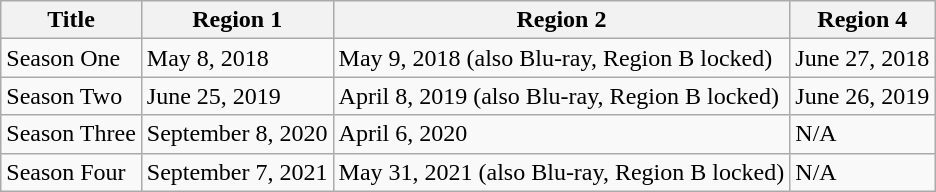<table class="wikitable">
<tr>
<th>Title</th>
<th>Region 1</th>
<th>Region 2</th>
<th>Region 4</th>
</tr>
<tr>
<td>Season One</td>
<td>May 8, 2018</td>
<td>May 9, 2018 (also Blu-ray, Region B locked)</td>
<td>June 27, 2018</td>
</tr>
<tr>
<td>Season Two</td>
<td>June 25, 2019</td>
<td>April 8, 2019 (also Blu-ray, Region B locked)</td>
<td>June 26, 2019</td>
</tr>
<tr>
<td>Season Three</td>
<td>September 8, 2020</td>
<td>April 6, 2020</td>
<td>N/A</td>
</tr>
<tr>
<td>Season Four</td>
<td>September 7, 2021</td>
<td>May 31, 2021  (also Blu-ray, Region B locked)</td>
<td>N/A</td>
</tr>
</table>
